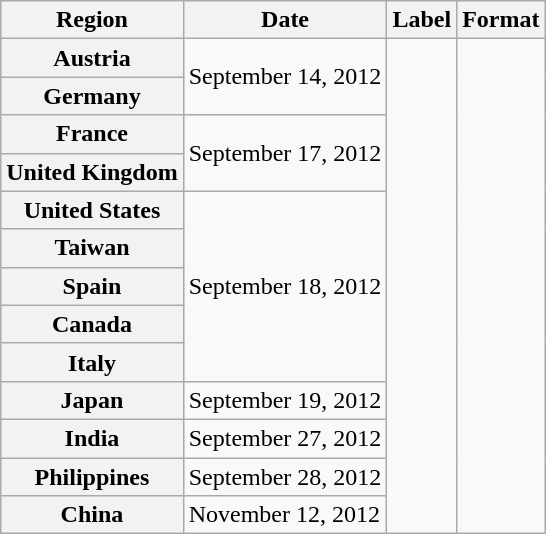<table class="wikitable plainrowheaders">
<tr>
<th scope="col">Region</th>
<th scope="col">Date</th>
<th scope="col">Label</th>
<th scope="col">Format</th>
</tr>
<tr>
<th scope="row">Austria</th>
<td rowspan="2">September 14, 2012</td>
<td rowspan="13"></td>
<td rowspan="13"></td>
</tr>
<tr>
<th scope="row">Germany</th>
</tr>
<tr>
<th scope="row">France</th>
<td rowspan="2">September 17, 2012</td>
</tr>
<tr>
<th scope="row">United Kingdom</th>
</tr>
<tr>
<th scope="row">United States</th>
<td rowspan="5">September 18, 2012</td>
</tr>
<tr>
<th scope="row">Taiwan</th>
</tr>
<tr>
<th scope="row">Spain</th>
</tr>
<tr>
<th scope="row">Canada</th>
</tr>
<tr>
<th scope="row">Italy</th>
</tr>
<tr>
<th scope="row">Japan</th>
<td>September 19, 2012</td>
</tr>
<tr>
<th scope="row">India</th>
<td>September 27, 2012</td>
</tr>
<tr>
<th scope="row">Philippines</th>
<td>September 28, 2012</td>
</tr>
<tr>
<th scope="row">China</th>
<td>November 12, 2012</td>
</tr>
</table>
